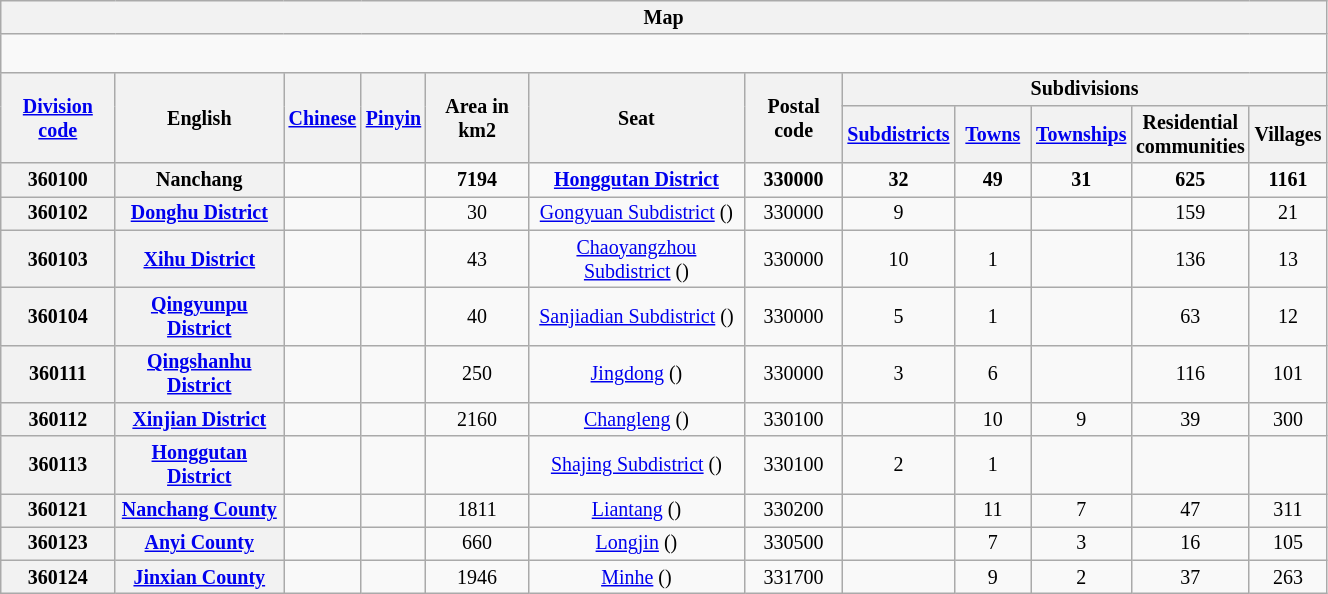<table class="wikitable" align="center" style="width:70%; font-size:smaller" border="1">
<tr>
<th colspan="12">Map</th>
</tr>
<tr>
<td colspan=12 align="center" style="font-size:larger"><br> 













</td>
</tr>
<tr>
<th ! scope="col" rowspan=2><a href='#'>Division code</a></th>
<th ! scope="col" rowspan=2>English</th>
<th ! scope="col" rowspan=2><a href='#'>Chinese</a></th>
<th ! scope="col" rowspan=2><a href='#'>Pinyin</a></th>
<th ! scope="col" rowspan=2>Area in km2</th>
<th ! scope="col" rowspan=2>Seat</th>
<th ! scope="col" rowspan=2>Postal code</th>
<th ! scope="col" colspan=5>Subdivisions</th>
</tr>
<tr>
<th ! scope="col" width="45"><a href='#'>Subdistricts</a></th>
<th ! scope="col" width="45"><a href='#'>Towns</a></th>
<th ! scope="col" width="45"><a href='#'>Townships</a></th>
<th ! scope="col" width="45">Residential communities</th>
<th ! scope="col" width="45">Villages</th>
</tr>
<tr align="center" style="font-weight:bold">
<th>360100</th>
<th>Nanchang</th>
<td></td>
<td></td>
<td>7194</td>
<td><a href='#'>Honggutan District</a></td>
<td>330000</td>
<td>32</td>
<td>49</td>
<td>31</td>
<td>625</td>
<td>1161</td>
</tr>
<tr align="center">
<th>360102</th>
<th><a href='#'>Donghu District</a></th>
<td></td>
<td></td>
<td>30</td>
<td><a href='#'>Gongyuan Subdistrict</a> ()</td>
<td>330000</td>
<td>9</td>
<td></td>
<td></td>
<td>159</td>
<td>21</td>
</tr>
<tr align="center">
<th>360103</th>
<th><a href='#'>Xihu District</a></th>
<td></td>
<td></td>
<td>43</td>
<td><a href='#'>Chaoyangzhou Subdistrict</a> ()</td>
<td>330000</td>
<td>10</td>
<td>1</td>
<td></td>
<td>136</td>
<td>13</td>
</tr>
<tr align="center">
<th>360104</th>
<th><a href='#'>Qingyunpu District</a></th>
<td></td>
<td></td>
<td>40</td>
<td><a href='#'>Sanjiadian Subdistrict</a> ()</td>
<td>330000</td>
<td>5</td>
<td>1</td>
<td></td>
<td>63</td>
<td>12</td>
</tr>
<tr align="center">
<th>360111</th>
<th><a href='#'>Qingshanhu District</a></th>
<td></td>
<td></td>
<td>250</td>
<td><a href='#'>Jingdong</a> ()</td>
<td>330000</td>
<td>3</td>
<td>6</td>
<td></td>
<td>116</td>
<td>101</td>
</tr>
<tr align="center">
<th>360112</th>
<th><a href='#'>Xinjian District</a></th>
<td></td>
<td></td>
<td>2160</td>
<td><a href='#'>Changleng</a> ()</td>
<td>330100</td>
<td></td>
<td>10</td>
<td>9</td>
<td>39</td>
<td>300</td>
</tr>
<tr align="center">
<th>360113</th>
<th><a href='#'>Honggutan District</a></th>
<td></td>
<td></td>
<td></td>
<td><a href='#'>Shajing Subdistrict</a> ()</td>
<td>330100</td>
<td>2</td>
<td>1</td>
<td></td>
<td></td>
<td></td>
</tr>
<tr align="center">
<th>360121</th>
<th><a href='#'>Nanchang County</a></th>
<td></td>
<td></td>
<td>1811</td>
<td><a href='#'>Liantang</a> ()</td>
<td>330200</td>
<td></td>
<td>11</td>
<td>7</td>
<td>47</td>
<td>311</td>
</tr>
<tr align="center">
<th>360123</th>
<th><a href='#'>Anyi County</a></th>
<td></td>
<td></td>
<td>660</td>
<td><a href='#'>Longjin</a> ()</td>
<td>330500</td>
<td></td>
<td>7</td>
<td>3</td>
<td>16</td>
<td>105</td>
</tr>
<tr align="center">
<th>360124</th>
<th><a href='#'>Jinxian County</a></th>
<td></td>
<td></td>
<td>1946</td>
<td><a href='#'>Minhe</a> ()</td>
<td>331700</td>
<td></td>
<td>9</td>
<td>2</td>
<td>37</td>
<td>263</td>
</tr>
</table>
